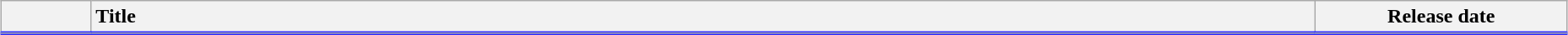<table class="wikitable" style="width:98%; margin:auto; background:#FFF;">
<tr style="border-bottom: 3px solid #2E2EFF;">
<th style="width:4em;"></th>
<th style="text-align:left;">Title</th>
<th style="width:12em;">Release date</th>
</tr>
<tr>
</tr>
</table>
